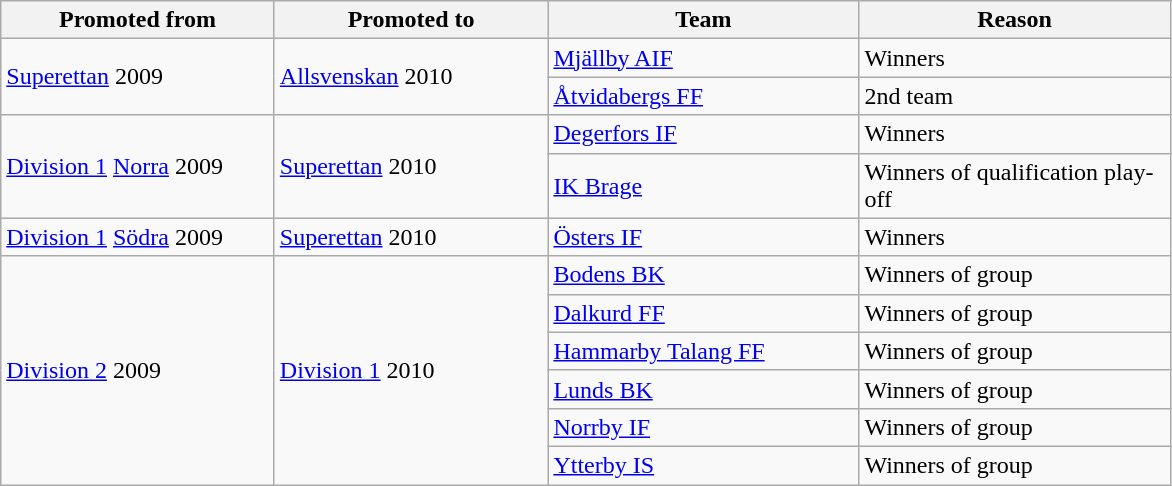<table class="wikitable" style="text-align: left;">
<tr>
<th style="width: 175px;">Promoted from</th>
<th style="width: 175px;">Promoted to</th>
<th style="width: 200px;">Team</th>
<th style="width: 200px;">Reason</th>
</tr>
<tr>
<td rowspan="2"><a href='#'>Superettan</a> 2009</td>
<td rowspan="2"><a href='#'>Allsvenskan</a> 2010</td>
<td><a href='#'>Mjällby AIF</a></td>
<td>Winners</td>
</tr>
<tr>
<td><a href='#'>Åtvidabergs FF</a></td>
<td>2nd team</td>
</tr>
<tr>
<td rowspan="2"><a href='#'>Division 1</a> <a href='#'>Norra</a> 2009</td>
<td rowspan="2"><a href='#'>Superettan</a> 2010</td>
<td><a href='#'>Degerfors IF</a></td>
<td>Winners</td>
</tr>
<tr>
<td><a href='#'>IK Brage</a></td>
<td>Winners of qualification play-off</td>
</tr>
<tr>
<td rowspan="1"><a href='#'>Division 1</a> <a href='#'>Södra</a> 2009</td>
<td rowspan="1"><a href='#'>Superettan</a> 2010</td>
<td><a href='#'>Östers IF</a></td>
<td>Winners</td>
</tr>
<tr>
<td rowspan="6"><a href='#'>Division 2</a> 2009</td>
<td rowspan="6"><a href='#'>Division 1</a> 2010</td>
<td><a href='#'>Bodens BK</a></td>
<td>Winners of group</td>
</tr>
<tr>
<td><a href='#'>Dalkurd FF</a></td>
<td>Winners of group</td>
</tr>
<tr>
<td><a href='#'>Hammarby Talang FF</a></td>
<td>Winners of group</td>
</tr>
<tr>
<td><a href='#'>Lunds BK</a></td>
<td>Winners of group</td>
</tr>
<tr>
<td><a href='#'>Norrby IF</a></td>
<td>Winners of group</td>
</tr>
<tr>
<td><a href='#'>Ytterby IS</a></td>
<td>Winners of group</td>
</tr>
</table>
